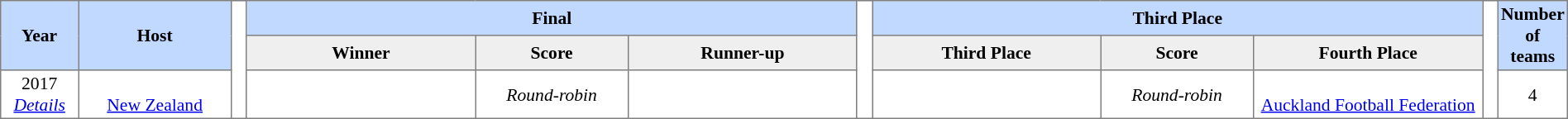<table border=1 style="border-collapse:collapse; font-size:90%; text-align:center; width:100%" cellpadding=2 cellspacing=0>
<tr style="background:#c1d8ff;">
<th rowspan="2" style="width:5%;">Year</th>
<th rowspan="2" style="width:10%;">Host</th>
<th rowspan="13" style="width:1%; background:#fff;"></th>
<th colspan=3>Final</th>
<th rowspan="13" style="width:1%; background:#fff;"></th>
<th colspan=3>Third Place</th>
<th rowspan="13" style="width:1%; background:#fff;"></th>
<th rowspan="2" style="width:10%;">Number of teams</th>
</tr>
<tr style="background:#efefef;">
<th width=15%>Winner</th>
<th width=10%>Score</th>
<th width=15%>Runner-up</th>
<th width=15%>Third Place</th>
<th width=10%>Score</th>
<th width=15%>Fourth Place</th>
</tr>
<tr>
<td>2017 <br> <em><a href='#'>Details</a></em></td>
<td> <br> <a href='#'>New Zealand</a></td>
<td></td>
<td><em>Round-robin</em></td>
<td></td>
<td></td>
<td><em>Round-robin</em></td>
<td><br><a href='#'>Auckland Football Federation</a></td>
<td>4</td>
</tr>
</table>
